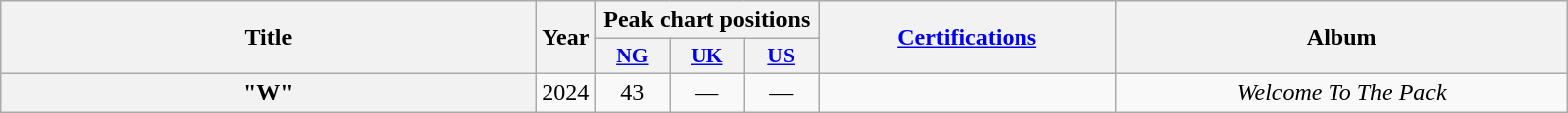<table class="wikitable plainrowheaders" style="text-align:center;" border="1">
<tr>
<th scope="col" rowspan="2" style="width:22em;">Title</th>
<th scope="col" rowspan="2" style="width:1em;">Year</th>
<th scope="col" colspan="3">Peak chart positions</th>
<th scope="col" rowspan="2" style="width:12em;"><a href='#'>Certifications</a></th>
<th scope="col" rowspan="2" style="width:18.5em;">Album</th>
</tr>
<tr>
<th scope="col" style="width:3em;font-size:90%;"><a href='#'>NG</a><br></th>
<th scope="col" style="width:3em;font-size:90%;"><a href='#'>UK</a><br></th>
<th scope="col" style="width:3em;font-size:90%;"><a href='#'>US</a><br></th>
</tr>
<tr>
<th scope="row">"W"</th>
<td rowspan="1">2024</td>
<td>43</td>
<td>—</td>
<td>—</td>
<td></td>
<td rowspan="1"><em>Welcome To The Pack</em></td>
</tr>
</table>
